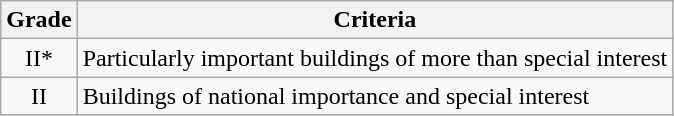<table class="wikitable" border="1">
<tr>
<th>Grade</th>
<th>Criteria</th>
</tr>
<tr>
<td align="center" >II*</td>
<td>Particularly important buildings of more than special interest</td>
</tr>
<tr>
<td align="center" >II</td>
<td>Buildings of national importance and special interest</td>
</tr>
<tr>
</tr>
</table>
